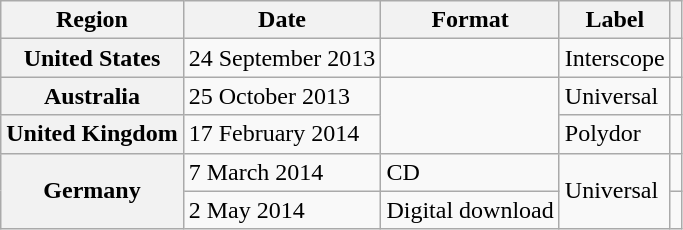<table class="wikitable plainrowheaders">
<tr>
<th scope="col">Region</th>
<th scope="col">Date</th>
<th scope="col">Format</th>
<th scope="col">Label</th>
<th scope="col"></th>
</tr>
<tr>
<th scope="row">United States</th>
<td>24 September 2013</td>
<td></td>
<td>Interscope</td>
<td align="center"></td>
</tr>
<tr>
<th scope="row">Australia</th>
<td>25 October 2013</td>
<td rowspan="2"></td>
<td>Universal</td>
<td align="center"></td>
</tr>
<tr>
<th scope="row">United Kingdom</th>
<td>17 February 2014</td>
<td>Polydor</td>
<td align="center"></td>
</tr>
<tr>
<th scope="row" rowspan="2">Germany</th>
<td>7 March 2014</td>
<td>CD</td>
<td rowspan="2">Universal</td>
<td align="center"></td>
</tr>
<tr>
<td>2 May 2014</td>
<td>Digital download</td>
<td align="center"></td>
</tr>
</table>
